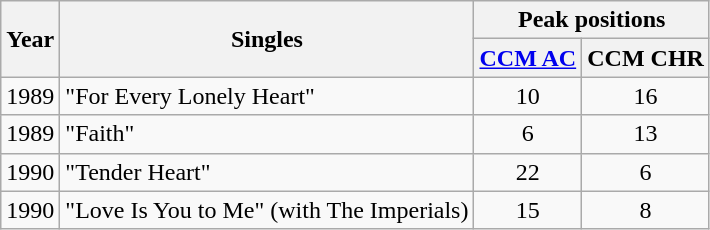<table class="wikitable">
<tr>
<th rowspan="2">Year</th>
<th rowspan="2">Singles</th>
<th colspan="2">Peak positions</th>
</tr>
<tr>
<th><a href='#'>CCM AC</a></th>
<th>CCM CHR</th>
</tr>
<tr>
<td>1989</td>
<td>"For Every Lonely Heart"</td>
<td align="center">10</td>
<td align="center">16</td>
</tr>
<tr>
<td>1989</td>
<td>"Faith"</td>
<td align="center">6</td>
<td align="center">13</td>
</tr>
<tr>
<td>1990</td>
<td>"Tender Heart"</td>
<td align="center">22</td>
<td align="center">6</td>
</tr>
<tr>
<td>1990</td>
<td>"Love Is You to Me" (with The Imperials)</td>
<td align="center">15</td>
<td align="center">8</td>
</tr>
</table>
